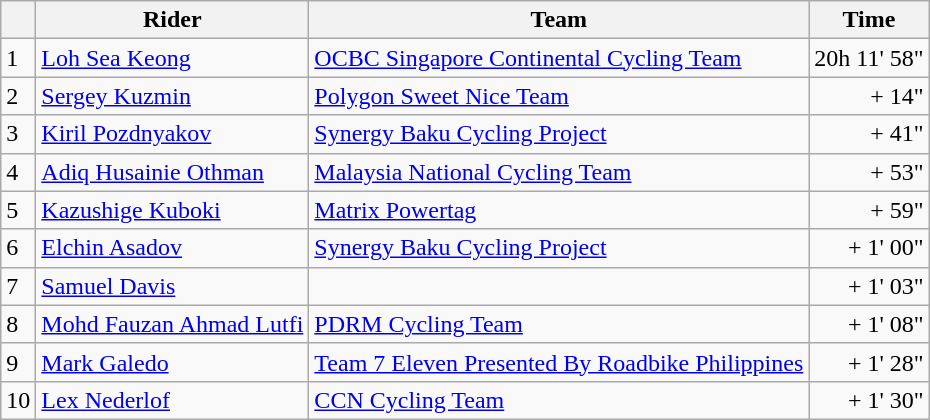<table class=wikitable>
<tr>
<th></th>
<th>Rider</th>
<th>Team</th>
<th>Time</th>
</tr>
<tr>
<td>1</td>
<td> <a href='#'>Loh Sea Keong</a> </td>
<td><a href='#'>OCBC Singapore Continental Cycling Team</a></td>
<td align=right>20h 11' 58"</td>
</tr>
<tr>
<td>2</td>
<td> <a href='#'>Sergey Kuzmin</a></td>
<td><a href='#'>Polygon Sweet Nice Team</a></td>
<td align=right>+ 14"</td>
</tr>
<tr>
<td>3</td>
<td> <a href='#'>Kiril Pozdnyakov</a></td>
<td><a href='#'>Synergy Baku Cycling Project</a></td>
<td align=right>+ 41"</td>
</tr>
<tr>
<td>4</td>
<td> <a href='#'>Adiq Husainie Othman</a></td>
<td><a href='#'>Malaysia National Cycling Team</a></td>
<td align=right>+ 53"</td>
</tr>
<tr>
<td>5</td>
<td> <a href='#'>Kazushige Kuboki</a></td>
<td><a href='#'>Matrix Powertag</a></td>
<td align=right>+ 59"</td>
</tr>
<tr>
<td>6</td>
<td> <a href='#'>Elchin Asadov</a></td>
<td><a href='#'>Synergy Baku Cycling Project</a></td>
<td align=right>+ 1' 00"</td>
</tr>
<tr>
<td>7</td>
<td> <a href='#'>Samuel Davis</a></td>
<td></td>
<td align=right>+ 1' 03"</td>
</tr>
<tr>
<td>8</td>
<td> <a href='#'>Mohd Fauzan Ahmad Lutfi</a></td>
<td><a href='#'>PDRM Cycling Team</a></td>
<td align=right>+ 1' 08"</td>
</tr>
<tr>
<td>9</td>
<td> <a href='#'>Mark Galedo</a></td>
<td><a href='#'>Team 7 Eleven Presented By Roadbike Philippines</a></td>
<td align=right>+ 1' 28"</td>
</tr>
<tr>
<td>10</td>
<td> <a href='#'>Lex Nederlof</a></td>
<td><a href='#'>CCN Cycling Team</a></td>
<td align=right>+ 1' 30"</td>
</tr>
</table>
